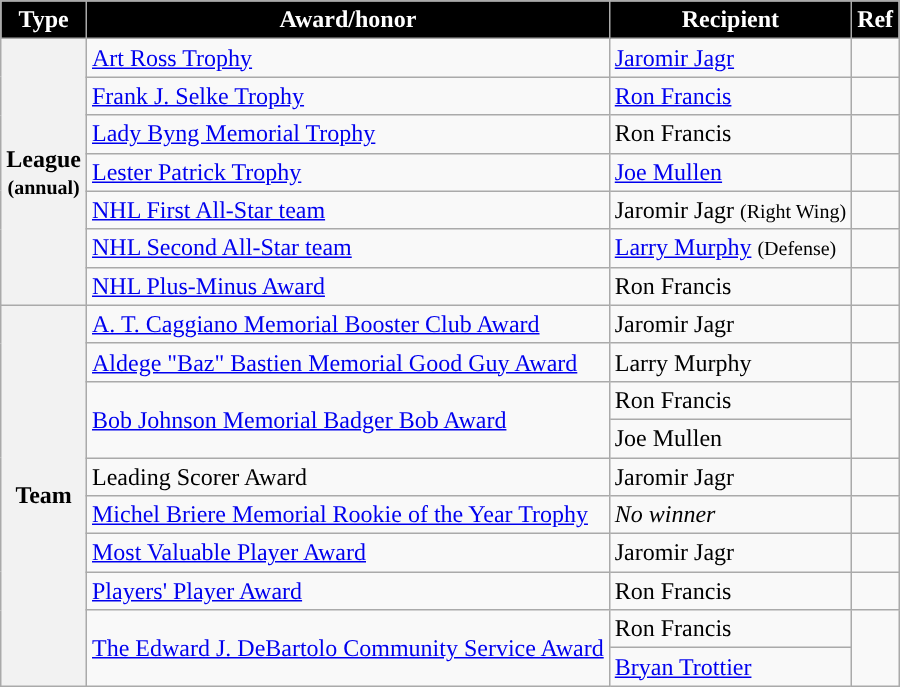<table class="wikitable">
<tr>
<th style="color:white; background:#000000; ">Type</th>
<th style="color:white; background:#000000; ">Award/honor</th>
<th style="color:white; background:#000000; ">Recipient</th>
<th style="color:white; background:#000000; ">Ref</th>
</tr>
<tr>
<th scope="row" rowspan="7">League<br><small>(annual)</small></th>
<td><a href='#'>Art Ross Trophy</a></td>
<td><a href='#'>Jaromir Jagr</a></td>
<td></td>
</tr>
<tr>
<td><a href='#'>Frank J. Selke Trophy</a></td>
<td><a href='#'>Ron Francis</a></td>
<td></td>
</tr>
<tr>
<td><a href='#'>Lady Byng Memorial Trophy</a></td>
<td>Ron Francis</td>
<td></td>
</tr>
<tr>
<td><a href='#'>Lester Patrick Trophy</a></td>
<td><a href='#'>Joe Mullen</a></td>
<td></td>
</tr>
<tr>
<td><a href='#'>NHL First All-Star team</a></td>
<td>Jaromir Jagr <small>(Right Wing)</small></td>
<td></td>
</tr>
<tr>
<td><a href='#'>NHL Second All-Star team</a></td>
<td><a href='#'>Larry Murphy</a> <small>(Defense)</small></td>
<td></td>
</tr>
<tr>
<td><a href='#'>NHL Plus-Minus Award</a></td>
<td>Ron Francis</td>
<td></td>
</tr>
<tr>
<th scope="row" rowspan="10">Team</th>
<td><a href='#'>A. T. Caggiano Memorial Booster Club Award</a></td>
<td>Jaromir Jagr</td>
<td></td>
</tr>
<tr>
<td><a href='#'>Aldege "Baz" Bastien Memorial Good Guy Award</a></td>
<td>Larry Murphy</td>
<td></td>
</tr>
<tr>
<td rowspan="2"><a href='#'>Bob Johnson Memorial Badger Bob Award</a></td>
<td>Ron Francis</td>
<td rowspan="2"></td>
</tr>
<tr>
<td>Joe Mullen</td>
</tr>
<tr>
<td>Leading Scorer Award</td>
<td>Jaromir Jagr</td>
<td></td>
</tr>
<tr>
<td><a href='#'>Michel Briere Memorial Rookie of the Year Trophy</a></td>
<td><em>No winner</em></td>
<td></td>
</tr>
<tr>
<td><a href='#'>Most Valuable Player Award</a></td>
<td>Jaromir Jagr</td>
<td></td>
</tr>
<tr>
<td><a href='#'>Players' Player Award</a></td>
<td>Ron Francis</td>
<td></td>
</tr>
<tr>
<td rowspan="2"><a href='#'>The Edward J. DeBartolo Community Service Award</a></td>
<td>Ron Francis</td>
<td rowspan="2"></td>
</tr>
<tr>
<td><a href='#'>Bryan Trottier</a></td>
</tr>
</table>
